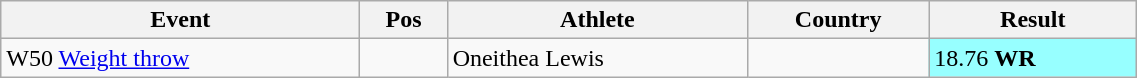<table class="wikitable" style="width:60%;">
<tr>
<th>Event</th>
<th>Pos</th>
<th>Athlete</th>
<th>Country</th>
<th>Result</th>
</tr>
<tr>
<td>W50 <a href='#'>Weight throw</a></td>
<td align=center></td>
<td align=left>Oneithea Lewis</td>
<td align=left></td>
<td bgcolor=#97ffff>18.76 <strong>WR</strong></td>
</tr>
</table>
